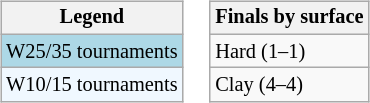<table>
<tr valign=top>
<td><br><table class=wikitable style="font-size:85%">
<tr>
<th>Legend</th>
</tr>
<tr style="background:lightblue;">
<td>W25/35 tournaments</td>
</tr>
<tr style="background:#f0f8ff;">
<td>W10/15 tournaments</td>
</tr>
</table>
</td>
<td><br><table class=wikitable style="font-size:85%">
<tr>
<th>Finals by surface</th>
</tr>
<tr>
<td>Hard (1–1)</td>
</tr>
<tr>
<td>Clay (4–4)</td>
</tr>
</table>
</td>
</tr>
</table>
